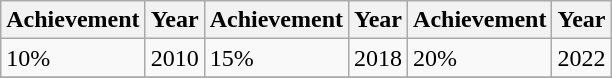<table class=wikitable>
<tr>
<th>Achievement</th>
<th>Year</th>
<th>Achievement</th>
<th>Year</th>
<th>Achievement</th>
<th>Year</th>
</tr>
<tr>
<td>10%</td>
<td>2010</td>
<td>15%</td>
<td>2018</td>
<td>20%</td>
<td>2022 </td>
</tr>
<tr>
</tr>
</table>
